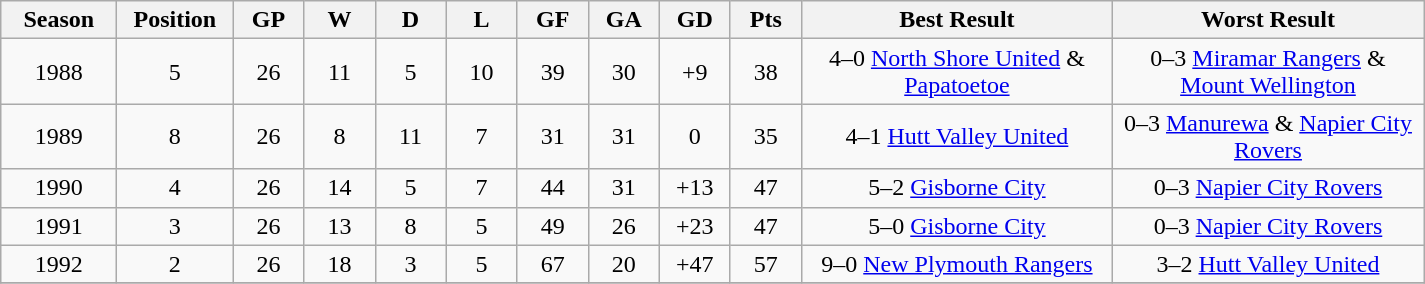<table class="wikitable sortable">
<tr>
<th width=70>Season</th>
<th width=70>Position</th>
<th width=40>GP</th>
<th width=40>W</th>
<th width=40>D</th>
<th width=40>L</th>
<th width=40>GF</th>
<th width=40>GA</th>
<th width=40>GD</th>
<th width=40>Pts</th>
<th width=200 class="unsortable">Best Result</th>
<th width=200 class="unsortable">Worst Result</th>
</tr>
<tr>
<td align=center>1988</td>
<td align=center>5</td>
<td align=center>26</td>
<td align=center>11</td>
<td align=center>5</td>
<td align=center>10</td>
<td align=center>39</td>
<td align=center>30</td>
<td align=center>+9</td>
<td align=center>38</td>
<td align=center>4–0 <a href='#'>North Shore United</a> & <a href='#'>Papatoetoe</a></td>
<td align=center>0–3 <a href='#'>Miramar Rangers</a> & <a href='#'>Mount Wellington</a></td>
</tr>
<tr>
<td align=center>1989</td>
<td align=center>8</td>
<td align=center>26</td>
<td align=center>8</td>
<td align=center>11</td>
<td align=center>7</td>
<td align=center>31</td>
<td align=center>31</td>
<td align=center>0</td>
<td align=center>35</td>
<td align=center>4–1 <a href='#'>Hutt Valley United</a></td>
<td align=center>0–3 <a href='#'>Manurewa</a> & <a href='#'>Napier City Rovers</a></td>
</tr>
<tr>
<td align=center>1990</td>
<td align=center>4</td>
<td align=center>26</td>
<td align=center>14</td>
<td align=center>5</td>
<td align=center>7</td>
<td align=center>44</td>
<td align=center>31</td>
<td align=center>+13</td>
<td align=center>47</td>
<td align=center>5–2 <a href='#'>Gisborne City</a></td>
<td align=center>0–3 <a href='#'>Napier City Rovers</a></td>
</tr>
<tr>
<td align=center>1991</td>
<td align=center>3</td>
<td align=center>26</td>
<td align=center>13</td>
<td align=center>8</td>
<td align=center>5</td>
<td align=center>49</td>
<td align=center>26</td>
<td align=center>+23</td>
<td align=center>47</td>
<td align=center>5–0 <a href='#'>Gisborne City</a></td>
<td align=center>0–3 <a href='#'>Napier City Rovers</a></td>
</tr>
<tr>
<td align=center>1992</td>
<td align=center>2</td>
<td align=center>26</td>
<td align=center>18</td>
<td align=center>3</td>
<td align=center>5</td>
<td align=center>67</td>
<td align=center>20</td>
<td align=center>+47</td>
<td align=center>57</td>
<td align=center>9–0 <a href='#'>New Plymouth Rangers</a></td>
<td align=center>3–2 <a href='#'>Hutt Valley United</a></td>
</tr>
<tr>
</tr>
</table>
